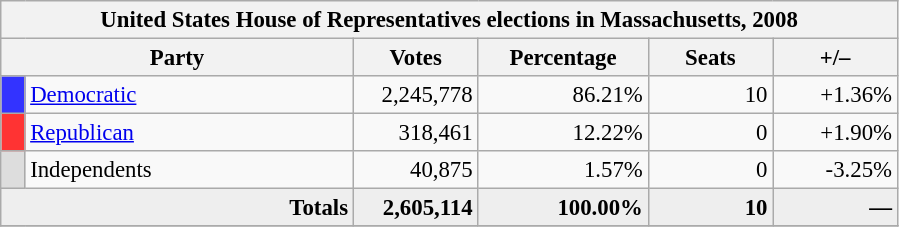<table class="wikitable" style="font-size: 95%;">
<tr>
<th colspan="6">United States House of Representatives elections in Massachusetts, 2008</th>
</tr>
<tr>
<th colspan=2 style="width: 15em">Party</th>
<th style="width: 5em">Votes</th>
<th style="width: 7em">Percentage</th>
<th style="width: 5em">Seats</th>
<th style="width: 5em">+/–</th>
</tr>
<tr>
<th style="background-color:#3333FF; width: 3px"></th>
<td style="width: 130px"><a href='#'>Democratic</a></td>
<td align="right">2,245,778</td>
<td align="right">86.21%</td>
<td align="right">10</td>
<td align="right">+1.36%</td>
</tr>
<tr>
<th style="background-color:#FF3333; width: 3px"></th>
<td style="width: 130px"><a href='#'>Republican</a></td>
<td align="right">318,461</td>
<td align="right">12.22%</td>
<td align="right">0</td>
<td align="right">+1.90%</td>
</tr>
<tr>
<th style="background-color:#DDDDDD; width: 3px"></th>
<td style="width: 130px">Independents</td>
<td align="right">40,875</td>
<td align="right">1.57%</td>
<td align="right">0</td>
<td align="right">-3.25%</td>
</tr>
<tr bgcolor="#EEEEEE">
<td colspan="2" align="right"><strong>Totals</strong></td>
<td align="right"><strong>2,605,114</strong></td>
<td align="right"><strong>100.00%</strong></td>
<td align="right"><strong>10</strong></td>
<td align="right"><strong>—</strong></td>
</tr>
<tr bgcolor="#EEEEEE">
</tr>
</table>
